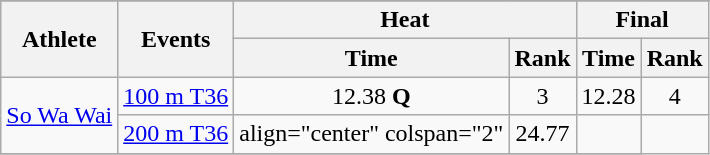<table class="wikitable">
<tr>
</tr>
<tr>
<th rowspan="2">Athlete</th>
<th rowspan="2">Events</th>
<th colspan="2">Heat</th>
<th colspan="2">Final</th>
</tr>
<tr>
<th>Time</th>
<th>Rank</th>
<th>Time</th>
<th>Rank</th>
</tr>
<tr>
<td rowspan=2><a href='#'>So Wa Wai</a></td>
<td><a href='#'>100 m T36</a></td>
<td align="center">12.38 <strong>Q</strong></td>
<td align="center">3</td>
<td align="center">12.28</td>
<td align="center">4</td>
</tr>
<tr>
<td><a href='#'>200 m T36</a></td>
<td>align="center" colspan="2" </td>
<td align="center">24.77</td>
<td align="center"></td>
</tr>
<tr>
</tr>
</table>
